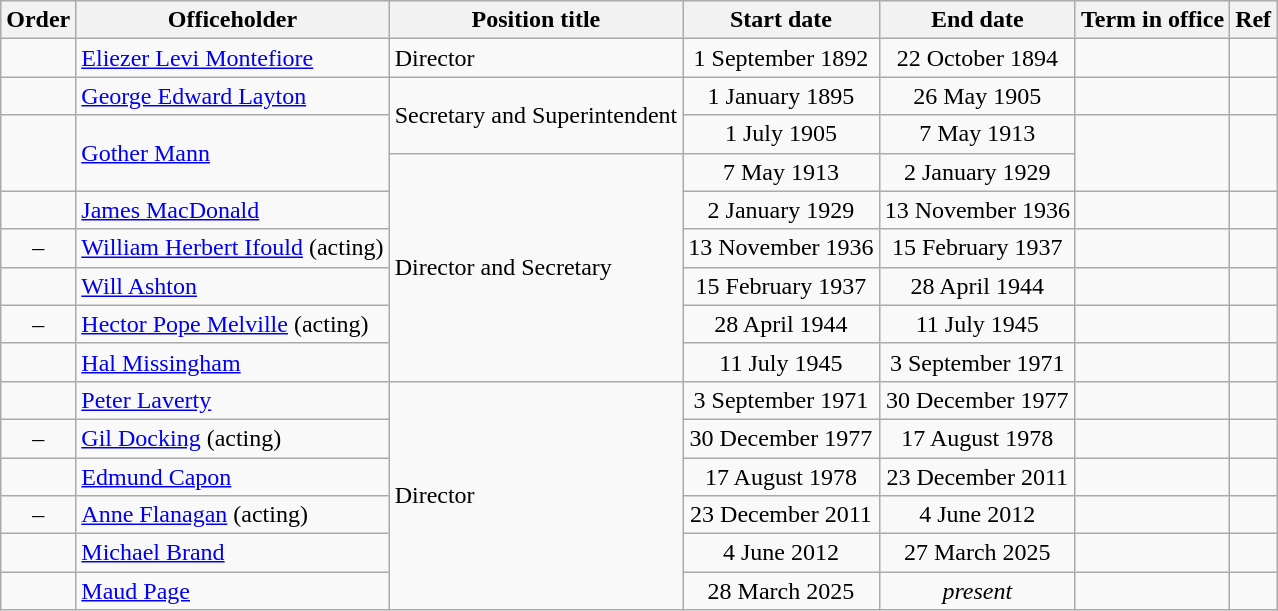<table class="wikitable sortable">
<tr>
<th>Order</th>
<th>Officeholder</th>
<th>Position title</th>
<th>Start date</th>
<th>End date</th>
<th>Term in office</th>
<th>Ref</th>
</tr>
<tr>
<td align=center></td>
<td><a href='#'>Eliezer Levi Montefiore</a></td>
<td>Director</td>
<td align=center>1 September 1892</td>
<td align=center>22 October 1894</td>
<td align=right></td>
<td></td>
</tr>
<tr>
<td align=center></td>
<td><a href='#'>George Edward Layton</a></td>
<td rowspan="2">Secretary and Superintendent</td>
<td align=center>1 January 1895</td>
<td align=center>26 May 1905</td>
<td align=right></td>
<td></td>
</tr>
<tr>
<td rowspan=2 align=center></td>
<td rowspan=2><a href='#'>Gother Mann</a> </td>
<td align=center>1 July 1905</td>
<td align=center>7 May 1913</td>
<td rowspan=2 align=right></td>
<td rowspan=2></td>
</tr>
<tr>
<td rowspan=6>Director and Secretary</td>
<td align=center>7 May 1913</td>
<td align=center>2 January 1929</td>
</tr>
<tr>
<td align=center></td>
<td><a href='#'>James MacDonald</a></td>
<td align=center>2 January 1929</td>
<td align=center>13 November 1936</td>
<td align=right></td>
<td></td>
</tr>
<tr>
<td align=center>–</td>
<td><a href='#'>William Herbert Ifould</a> (acting)</td>
<td align=center>13 November 1936</td>
<td align=center>15 February 1937</td>
<td align=right></td>
<td></td>
</tr>
<tr>
<td align=center></td>
<td><a href='#'>Will Ashton</a> </td>
<td align=center>15 February 1937</td>
<td align=center>28 April 1944</td>
<td align=right></td>
<td></td>
</tr>
<tr>
<td align=center>–</td>
<td><a href='#'>Hector Pope Melville</a> (acting)</td>
<td align="center">28 April 1944</td>
<td align=center>11 July 1945</td>
<td align=right></td>
<td></td>
</tr>
<tr>
<td align=center></td>
<td><a href='#'>Hal Missingham</a> </td>
<td align=center>11 July 1945</td>
<td align=center>3 September 1971</td>
<td align=right></td>
<td></td>
</tr>
<tr>
<td align=center></td>
<td><a href='#'>Peter Laverty</a></td>
<td rowspan="6">Director</td>
<td align=center>3 September 1971</td>
<td align=center>30 December 1977</td>
<td align=right></td>
<td></td>
</tr>
<tr>
<td align=center>–</td>
<td><a href='#'>Gil Docking</a> (acting)</td>
<td align="center">30 December 1977</td>
<td align=center>17 August 1978</td>
<td align=right></td>
<td></td>
</tr>
<tr>
<td align=center></td>
<td><a href='#'>Edmund Capon</a> </td>
<td align=center>17 August 1978</td>
<td align=center>23 December 2011</td>
<td align=right><strong></strong></td>
<td></td>
</tr>
<tr>
<td align=center>–</td>
<td><a href='#'>Anne Flanagan</a> (acting)</td>
<td align="center">23 December 2011</td>
<td align=center>4 June 2012</td>
<td align=right></td>
<td></td>
</tr>
<tr>
<td align=center></td>
<td><a href='#'>Michael Brand</a></td>
<td align=center>4 June 2012</td>
<td align=center>27 March 2025</td>
<td align=right></td>
<td></td>
</tr>
<tr>
<td align=center></td>
<td><a href='#'>Maud Page</a></td>
<td align="center">28 March 2025</td>
<td align=center><em>present</em></td>
<td align="right"></td>
<td></td>
</tr>
</table>
